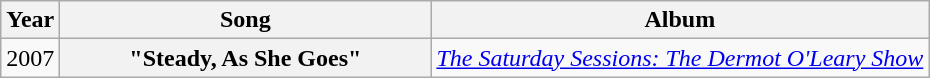<table class="wikitable plainrowheaders">
<tr>
<th>Year</th>
<th style="width:15em;">Song</th>
<th>Album</th>
</tr>
<tr>
<td>2007</td>
<th scope="row">"Steady, As She Goes"</th>
<td><em><a href='#'>The Saturday Sessions: The Dermot O'Leary Show</a></em></td>
</tr>
</table>
